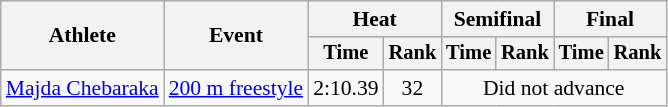<table class=wikitable style="font-size:90%">
<tr>
<th rowspan="2">Athlete</th>
<th rowspan="2">Event</th>
<th colspan="2">Heat</th>
<th colspan="2">Semifinal</th>
<th colspan="2">Final</th>
</tr>
<tr style="font-size:95%">
<th>Time</th>
<th>Rank</th>
<th>Time</th>
<th>Rank</th>
<th>Time</th>
<th>Rank</th>
</tr>
<tr align=center>
<td align=left rowspan=1><a href='#'>Majda Chebaraka</a></td>
<td align=left><a href='#'>200 m freestyle</a></td>
<td>2:10.39</td>
<td>32</td>
<td colspan=4>Did not advance</td>
</tr>
</table>
